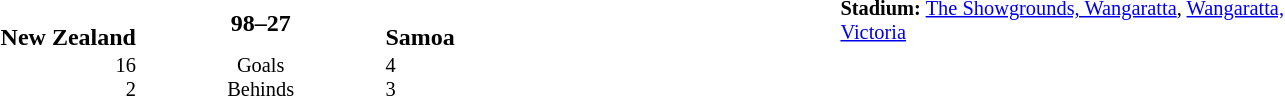<table style="width: 100%; background: transparent;" cellspacing="0">
<tr>
<td align=center valign=top rowspan=3 width=15%></td>
</tr>
<tr>
<td width=24% align=right><br><strong>New Zealand</strong></td>
<td align=center width=13%><strong>98–27</strong></td>
<td width=24%><br><strong>Samoa</strong></td>
<td style=font-size:85% rowspan=2 valign=top><strong>Stadium:</strong> <a href='#'>The Showgrounds, Wangaratta</a>, <a href='#'>Wangaratta, Victoria</a></td>
</tr>
<tr style=font-size:85%>
<td align=right valign=top>16<br> 2</td>
<td align=center valign=top>Goals <br>Behinds</td>
<td valign=top>4<br> 3</td>
</tr>
</table>
